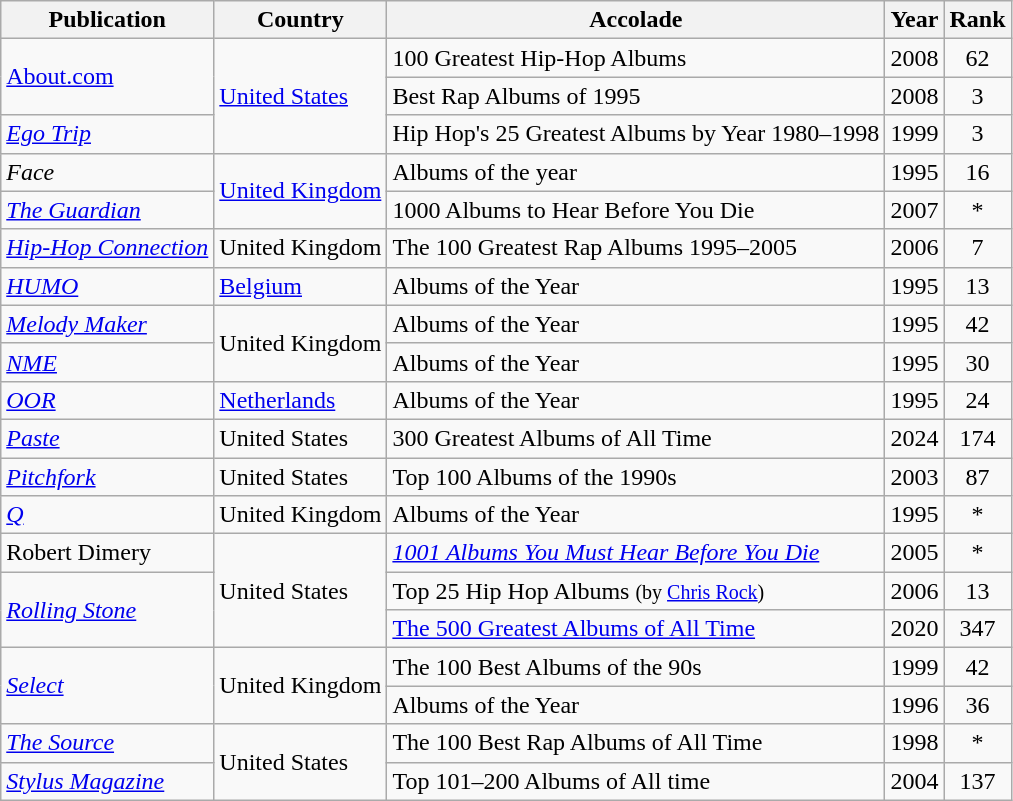<table class="wikitable">
<tr>
<th>Publication</th>
<th>Country</th>
<th>Accolade</th>
<th>Year</th>
<th>Rank</th>
</tr>
<tr>
<td rowspan=2><a href='#'>About.com</a></td>
<td rowspan=3><a href='#'>United States</a></td>
<td>100 Greatest Hip-Hop Albums</td>
<td>2008</td>
<td style="text-align:center;">62</td>
</tr>
<tr>
<td>Best Rap Albums of 1995</td>
<td>2008</td>
<td style="text-align:center;">3</td>
</tr>
<tr>
<td><em><a href='#'>Ego Trip</a></em></td>
<td>Hip Hop's 25 Greatest Albums by Year 1980–1998</td>
<td>1999</td>
<td style="text-align:center;">3</td>
</tr>
<tr>
<td><em>Face</em></td>
<td rowspan=2><a href='#'>United Kingdom</a></td>
<td>Albums of the year</td>
<td>1995</td>
<td style="text-align:center;">16</td>
</tr>
<tr>
<td><em><a href='#'>The Guardian</a></em></td>
<td>1000 Albums to Hear Before You Die</td>
<td>2007</td>
<td style="text-align:center;">*</td>
</tr>
<tr>
<td><em><a href='#'>Hip-Hop Connection</a></em></td>
<td>United Kingdom</td>
<td>The 100 Greatest Rap Albums 1995–2005</td>
<td>2006</td>
<td style="text-align:center;">7</td>
</tr>
<tr>
<td><em><a href='#'>HUMO</a></em></td>
<td><a href='#'>Belgium</a></td>
<td>Albums of the Year</td>
<td>1995</td>
<td style="text-align:center;">13</td>
</tr>
<tr>
<td><em><a href='#'>Melody Maker</a></em></td>
<td rowspan=2>United Kingdom</td>
<td>Albums of the Year</td>
<td>1995</td>
<td style="text-align:center;">42</td>
</tr>
<tr>
<td><em><a href='#'>NME</a></em></td>
<td>Albums of the Year</td>
<td>1995</td>
<td style="text-align:center;">30</td>
</tr>
<tr>
<td><em><a href='#'>OOR</a></em></td>
<td><a href='#'>Netherlands</a></td>
<td>Albums of the Year</td>
<td>1995</td>
<td style="text-align:center;">24</td>
</tr>
<tr>
<td><em><a href='#'>Paste</a></em></td>
<td>United States</td>
<td>300 Greatest Albums of All Time</td>
<td>2024</td>
<td style="text-align:center;">174</td>
</tr>
<tr>
<td><em><a href='#'>Pitchfork</a></em></td>
<td>United States</td>
<td>Top 100 Albums of the 1990s</td>
<td>2003</td>
<td style="text-align:center;">87</td>
</tr>
<tr>
<td><em><a href='#'>Q</a></em></td>
<td>United Kingdom</td>
<td>Albums of the Year</td>
<td>1995</td>
<td style="text-align:center;">*</td>
</tr>
<tr>
<td>Robert Dimery</td>
<td rowspan=3>United States</td>
<td><em><a href='#'>1001 Albums You Must Hear Before You Die</a></em></td>
<td>2005</td>
<td style="text-align:center;">*</td>
</tr>
<tr>
<td rowspan=2><em><a href='#'>Rolling Stone</a></em></td>
<td>Top 25 Hip Hop Albums <small>(by <a href='#'>Chris Rock</a>)</small></td>
<td>2006</td>
<td style="text-align:center;">13</td>
</tr>
<tr>
<td><a href='#'>The 500 Greatest Albums of All Time</a></td>
<td>2020</td>
<td style="text-align:center;">347</td>
</tr>
<tr>
<td rowspan=2><em><a href='#'>Select</a></em></td>
<td rowspan=2>United Kingdom</td>
<td>The 100 Best Albums of the 90s</td>
<td>1999</td>
<td style="text-align:center;">42</td>
</tr>
<tr>
<td>Albums of the Year</td>
<td>1996</td>
<td style="text-align:center;">36</td>
</tr>
<tr>
<td><em><a href='#'>The Source</a></em></td>
<td rowspan=2>United States</td>
<td>The 100 Best Rap Albums of All Time</td>
<td>1998</td>
<td style="text-align:center;">*</td>
</tr>
<tr>
<td><em><a href='#'>Stylus Magazine</a></em></td>
<td>Top 101–200 Albums of All time</td>
<td>2004</td>
<td style="text-align:center;">137</td>
</tr>
</table>
